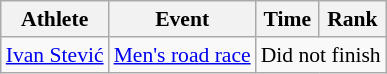<table class="wikitable" style="font-size:90%">
<tr>
<th>Athlete</th>
<th>Event</th>
<th>Time</th>
<th>Rank</th>
</tr>
<tr align=center>
<td align=left><a href='#'>Ivan Stević</a></td>
<td align=left><a href='#'>Men's road race</a></td>
<td colspan=2>Did not finish</td>
</tr>
</table>
